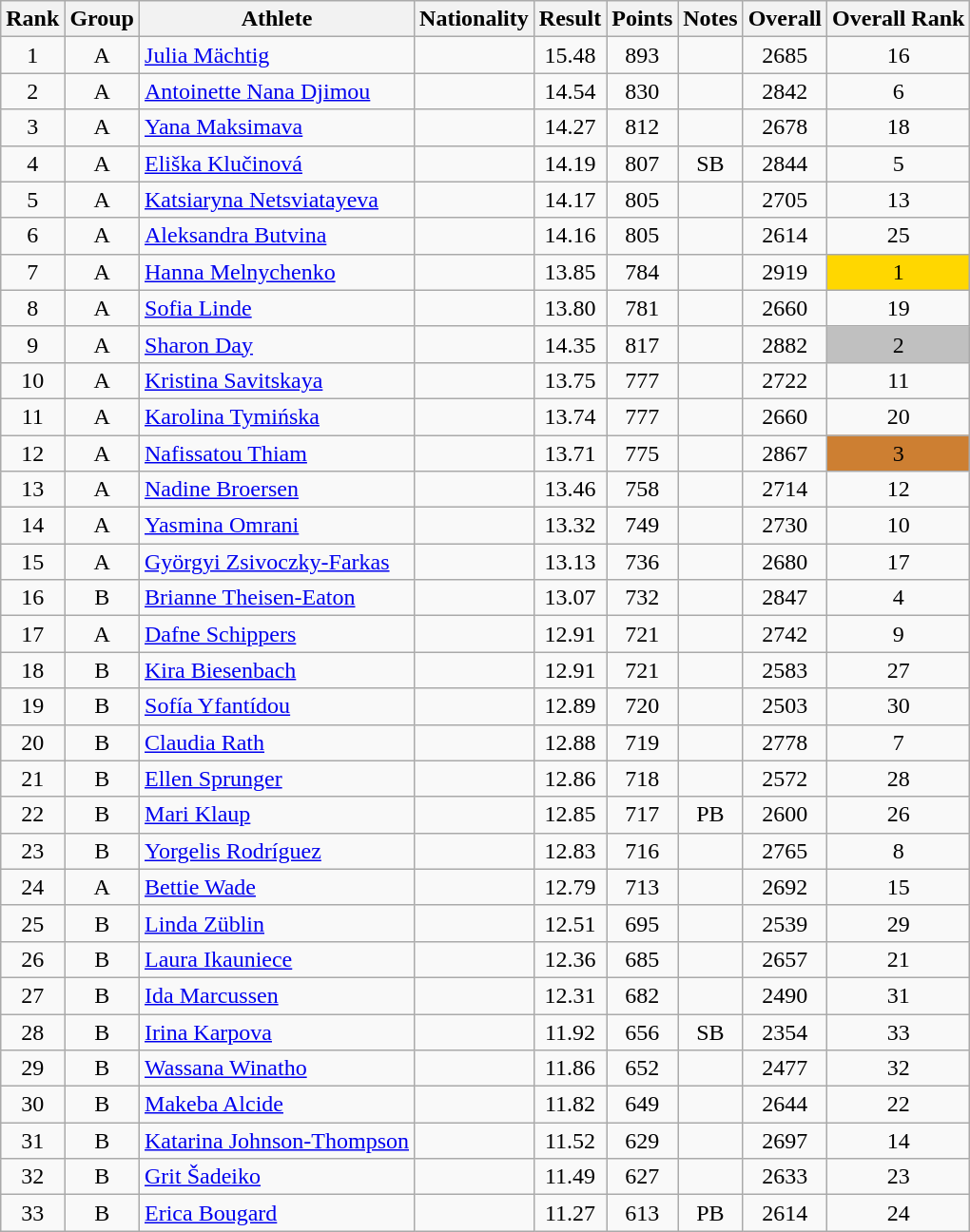<table class="wikitable sortable" style="text-align:center">
<tr>
<th>Rank</th>
<th>Group</th>
<th>Athlete</th>
<th>Nationality</th>
<th>Result</th>
<th>Points</th>
<th>Notes</th>
<th>Overall</th>
<th>Overall Rank</th>
</tr>
<tr>
<td>1</td>
<td>A</td>
<td align=left><a href='#'>Julia Mächtig</a></td>
<td align=left></td>
<td>15.48</td>
<td>893</td>
<td></td>
<td>2685</td>
<td>16</td>
</tr>
<tr>
<td>2</td>
<td>A</td>
<td align=left><a href='#'>Antoinette Nana Djimou</a></td>
<td align=left></td>
<td>14.54</td>
<td>830</td>
<td></td>
<td>2842</td>
<td>6</td>
</tr>
<tr>
<td>3</td>
<td>A</td>
<td align=left><a href='#'>Yana Maksimava</a></td>
<td align=left></td>
<td>14.27</td>
<td>812</td>
<td></td>
<td>2678</td>
<td>18</td>
</tr>
<tr>
<td>4</td>
<td>A</td>
<td align=left><a href='#'>Eliška Klučinová</a></td>
<td align=left></td>
<td>14.19</td>
<td>807</td>
<td>SB</td>
<td>2844</td>
<td>5</td>
</tr>
<tr>
<td>5</td>
<td>A</td>
<td align=left><a href='#'>Katsiaryna Netsviatayeva</a></td>
<td align=left></td>
<td>14.17</td>
<td>805</td>
<td></td>
<td>2705</td>
<td>13</td>
</tr>
<tr>
<td>6</td>
<td>A</td>
<td align=left><a href='#'>Aleksandra Butvina</a></td>
<td align=left></td>
<td>14.16</td>
<td>805</td>
<td></td>
<td>2614</td>
<td>25</td>
</tr>
<tr>
<td>7</td>
<td>A</td>
<td align=left><a href='#'>Hanna Melnychenko</a></td>
<td align=left></td>
<td>13.85</td>
<td>784</td>
<td></td>
<td>2919</td>
<td style="background-color:#ffd700">1</td>
</tr>
<tr>
<td>8</td>
<td>A</td>
<td align=left><a href='#'>Sofia Linde</a></td>
<td align=left></td>
<td>13.80</td>
<td>781</td>
<td></td>
<td>2660</td>
<td>19</td>
</tr>
<tr>
<td>9</td>
<td>A</td>
<td align=left><a href='#'>Sharon Day</a></td>
<td align=left></td>
<td>14.35</td>
<td>817</td>
<td></td>
<td>2882</td>
<td style="background-color:#c0c0c0">2</td>
</tr>
<tr>
<td>10</td>
<td>A</td>
<td align=left><a href='#'>Kristina Savitskaya</a></td>
<td align=left></td>
<td>13.75</td>
<td>777</td>
<td></td>
<td>2722</td>
<td>11</td>
</tr>
<tr>
<td>11</td>
<td>A</td>
<td align=left><a href='#'>Karolina Tymińska</a></td>
<td align=left></td>
<td>13.74</td>
<td>777</td>
<td></td>
<td>2660</td>
<td>20</td>
</tr>
<tr>
<td>12</td>
<td>A</td>
<td align=left><a href='#'>Nafissatou Thiam</a></td>
<td align=left></td>
<td>13.71</td>
<td>775</td>
<td></td>
<td>2867</td>
<td style="background-color:#cd7f32">3</td>
</tr>
<tr>
<td>13</td>
<td>A</td>
<td align=left><a href='#'>Nadine Broersen</a></td>
<td align=left></td>
<td>13.46</td>
<td>758</td>
<td></td>
<td>2714</td>
<td>12</td>
</tr>
<tr>
<td>14</td>
<td>A</td>
<td align=left><a href='#'>Yasmina Omrani</a></td>
<td align=left></td>
<td>13.32</td>
<td>749</td>
<td></td>
<td>2730</td>
<td>10</td>
</tr>
<tr>
<td>15</td>
<td>A</td>
<td align=left><a href='#'>Györgyi Zsivoczky-Farkas</a></td>
<td align=left></td>
<td>13.13</td>
<td>736</td>
<td></td>
<td>2680</td>
<td>17</td>
</tr>
<tr>
<td>16</td>
<td>B</td>
<td align=left><a href='#'>Brianne Theisen-Eaton</a></td>
<td align=left></td>
<td>13.07</td>
<td>732</td>
<td></td>
<td>2847</td>
<td>4</td>
</tr>
<tr>
<td>17</td>
<td>A</td>
<td align=left><a href='#'>Dafne Schippers</a></td>
<td align=left></td>
<td>12.91</td>
<td>721</td>
<td></td>
<td>2742</td>
<td>9</td>
</tr>
<tr>
<td>18</td>
<td>B</td>
<td align=left><a href='#'>Kira Biesenbach</a></td>
<td align=left></td>
<td>12.91</td>
<td>721</td>
<td></td>
<td>2583</td>
<td>27</td>
</tr>
<tr>
<td>19</td>
<td>B</td>
<td align=left><a href='#'>Sofía Yfantídou</a></td>
<td align=left></td>
<td>12.89</td>
<td>720</td>
<td></td>
<td>2503</td>
<td>30</td>
</tr>
<tr>
<td>20</td>
<td>B</td>
<td align=left><a href='#'>Claudia Rath</a></td>
<td align=left></td>
<td>12.88</td>
<td>719</td>
<td></td>
<td>2778</td>
<td>7</td>
</tr>
<tr>
<td>21</td>
<td>B</td>
<td align=left><a href='#'>Ellen Sprunger</a></td>
<td align=left></td>
<td>12.86</td>
<td>718</td>
<td></td>
<td>2572</td>
<td>28</td>
</tr>
<tr>
<td>22</td>
<td>B</td>
<td align=left><a href='#'>Mari Klaup</a></td>
<td align=left></td>
<td>12.85</td>
<td>717</td>
<td>PB</td>
<td>2600</td>
<td>26</td>
</tr>
<tr>
<td>23</td>
<td>B</td>
<td align=left><a href='#'>Yorgelis Rodríguez</a></td>
<td align=left></td>
<td>12.83</td>
<td>716</td>
<td></td>
<td>2765</td>
<td>8</td>
</tr>
<tr>
<td>24</td>
<td>A</td>
<td align=left><a href='#'>Bettie Wade</a></td>
<td align=left></td>
<td>12.79</td>
<td>713</td>
<td></td>
<td>2692</td>
<td>15</td>
</tr>
<tr>
<td>25</td>
<td>B</td>
<td align=left><a href='#'>Linda Züblin</a></td>
<td align=left></td>
<td>12.51</td>
<td>695</td>
<td></td>
<td>2539</td>
<td>29</td>
</tr>
<tr>
<td>26</td>
<td>B</td>
<td align=left><a href='#'>Laura Ikauniece</a></td>
<td align=left></td>
<td>12.36</td>
<td>685</td>
<td></td>
<td>2657</td>
<td>21</td>
</tr>
<tr>
<td>27</td>
<td>B</td>
<td align=left><a href='#'>Ida Marcussen</a></td>
<td align=left></td>
<td>12.31</td>
<td>682</td>
<td></td>
<td>2490</td>
<td>31</td>
</tr>
<tr>
<td>28</td>
<td>B</td>
<td align=left><a href='#'>Irina Karpova</a></td>
<td align=left></td>
<td>11.92</td>
<td>656</td>
<td>SB</td>
<td>2354</td>
<td>33</td>
</tr>
<tr>
<td>29</td>
<td>B</td>
<td align=left><a href='#'>Wassana Winatho</a></td>
<td align=left></td>
<td>11.86</td>
<td>652</td>
<td></td>
<td>2477</td>
<td>32</td>
</tr>
<tr>
<td>30</td>
<td>B</td>
<td align=left><a href='#'>Makeba Alcide</a></td>
<td align=left></td>
<td>11.82</td>
<td>649</td>
<td></td>
<td>2644</td>
<td>22</td>
</tr>
<tr>
<td>31</td>
<td>B</td>
<td align=left><a href='#'>Katarina Johnson-Thompson</a></td>
<td align=left></td>
<td>11.52</td>
<td>629</td>
<td></td>
<td>2697</td>
<td>14</td>
</tr>
<tr>
<td>32</td>
<td>B</td>
<td align=left><a href='#'>Grit Šadeiko</a></td>
<td align=left></td>
<td>11.49</td>
<td>627</td>
<td></td>
<td>2633</td>
<td>23</td>
</tr>
<tr>
<td>33</td>
<td>B</td>
<td align=left><a href='#'>Erica Bougard</a></td>
<td align=left></td>
<td>11.27</td>
<td>613</td>
<td>PB</td>
<td>2614</td>
<td>24</td>
</tr>
</table>
